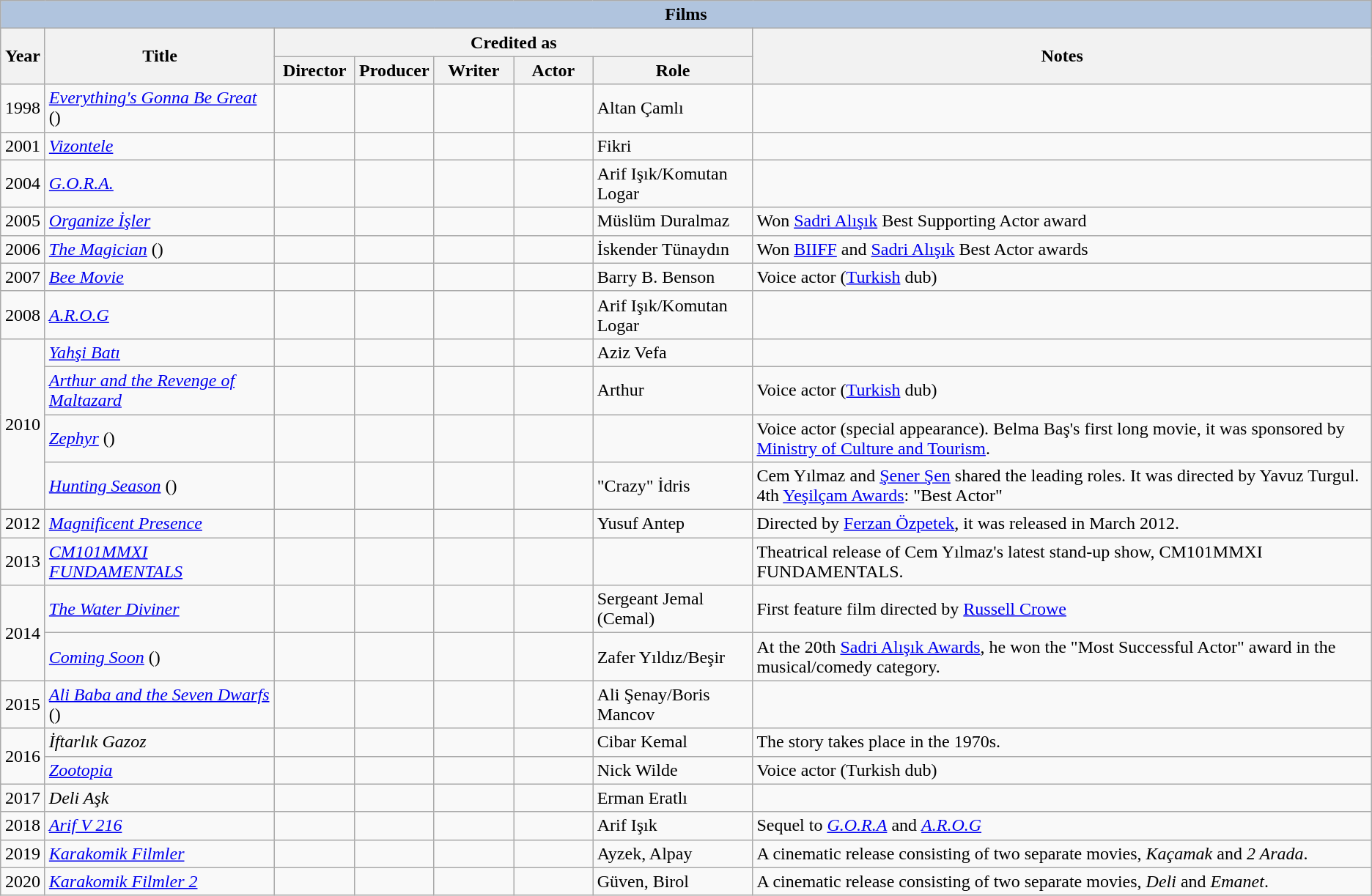<table class="wikitable" | border="2" cellpadding="4" background: #f9f9f9;>
<tr style="text-align:center;">
<th colspan=8 style="background:#B0C4DE;">Films</th>
</tr>
<tr>
<th rowspan="2" style="width:33px;">Year</th>
<th rowspan="2">Title</th>
<th colspan="5">Credited as</th>
<th rowspan="2">Notes</th>
</tr>
<tr>
<th width=65>Director</th>
<th width=65>Producer</th>
<th width=65>Writer</th>
<th width=65>Actor</th>
<th>Role</th>
</tr>
<tr style="text-align:center;">
<td>1998</td>
<td style="text-align:left;"><em><a href='#'>Everything's Gonna Be Great</a></em>  ()</td>
<td></td>
<td></td>
<td></td>
<td></td>
<td style="text-align:left;">Altan Çamlı</td>
<td style="text-align:left;"></td>
</tr>
<tr style="text-align:center;">
<td>2001</td>
<td style="text-align:left;"><em><a href='#'>Vizontele</a></em></td>
<td></td>
<td></td>
<td></td>
<td></td>
<td style="text-align:left;">Fikri</td>
<td style="text-align:left;"></td>
</tr>
<tr style="text-align:center;">
<td>2004</td>
<td style="text-align:left;"><em><a href='#'>G.O.R.A.</a></em></td>
<td></td>
<td></td>
<td></td>
<td></td>
<td style="text-align:left;">Arif Işık/Komutan Logar</td>
<td style="text-align:left;"></td>
</tr>
<tr style="text-align:center;">
<td>2005</td>
<td style="text-align:left;"><em><a href='#'>Organize İşler</a></em></td>
<td></td>
<td></td>
<td></td>
<td></td>
<td style="text-align:left;">Müslüm Duralmaz</td>
<td style="text-align:left;">Won <a href='#'>Sadri Alışık</a> Best Supporting Actor award</td>
</tr>
<tr style="text-align:center;">
<td>2006</td>
<td style="text-align:left;"><em><a href='#'>The Magician</a></em>  ()</td>
<td></td>
<td></td>
<td></td>
<td></td>
<td style="text-align:left;">İskender Tünaydın</td>
<td style="text-align:left;">Won <a href='#'>BIIFF</a> and <a href='#'>Sadri Alışık</a> Best Actor awards</td>
</tr>
<tr style="text-align:center;">
<td>2007</td>
<td style="text-align:left;"><em><a href='#'>Bee Movie</a></em></td>
<td></td>
<td></td>
<td></td>
<td></td>
<td style="text-align:left;">Barry B. Benson</td>
<td style="text-align:left;">Voice actor (<a href='#'>Turkish</a> dub)</td>
</tr>
<tr style="text-align:center;">
<td>2008</td>
<td style="text-align:left;"><em><a href='#'>A.R.O.G</a></em></td>
<td></td>
<td></td>
<td></td>
<td></td>
<td style="text-align:left;">Arif Işık/Komutan Logar</td>
<td style="text-align:left;"></td>
</tr>
<tr style="text-align:center;">
<td rowspan="4">2010</td>
<td style="text-align:left;"><em><a href='#'>Yahşi Batı</a></em></td>
<td></td>
<td></td>
<td></td>
<td></td>
<td style="text-align:left;">Aziz Vefa</td>
<td style="text-align:left;"></td>
</tr>
<tr style="text-align:center;">
<td style="text-align:left;"><em><a href='#'>Arthur and the Revenge of Maltazard</a></em></td>
<td></td>
<td></td>
<td></td>
<td></td>
<td style="text-align:left;">Arthur</td>
<td style="text-align:left;">Voice actor (<a href='#'>Turkish</a> dub)</td>
</tr>
<tr style="text-align:center;">
<td style="text-align:left;"><em><a href='#'>Zephyr</a></em> ()</td>
<td></td>
<td></td>
<td></td>
<td></td>
<td style="text-align:left;"></td>
<td style="text-align:left;">Voice actor (special appearance). Belma Baş's first long movie, it was sponsored by <a href='#'>Ministry of Culture and Tourism</a>.</td>
</tr>
<tr style="text-align:center;">
<td style="text-align:left;"><em><a href='#'>Hunting Season</a></em> ()</td>
<td></td>
<td></td>
<td></td>
<td></td>
<td style="text-align:left;">"Crazy" İdris</td>
<td style="text-align:left;">Cem Yılmaz and <a href='#'>Şener Şen</a> shared the leading roles. It was directed by Yavuz Turgul.<br>4th <a href='#'>Yeşilçam Awards</a>: "Best Actor"</td>
</tr>
<tr style="text-align:center;">
<td>2012</td>
<td style="text-align:left;"><em><a href='#'>Magnificent Presence</a></em></td>
<td></td>
<td></td>
<td></td>
<td></td>
<td style="text-align:left;">Yusuf Antep</td>
<td style="text-align:left;">Directed by <a href='#'>Ferzan Özpetek</a>, it was released in March 2012.</td>
</tr>
<tr style="text-align:center;">
<td>2013</td>
<td style="text-align:left;"><em><a href='#'>CM101MMXI FUNDAMENTALS</a></em></td>
<td></td>
<td></td>
<td></td>
<td></td>
<td style="text-align:left;"></td>
<td style="text-align:left;">Theatrical release of Cem Yılmaz's latest stand-up show, CM101MMXI FUNDAMENTALS.</td>
</tr>
<tr style="text-align:center;">
<td rowspan="2">2014</td>
<td style="text-align:left;"><em><a href='#'>The Water Diviner</a></em></td>
<td></td>
<td></td>
<td></td>
<td></td>
<td style="text-align:left;">Sergeant Jemal (Cemal)</td>
<td style="text-align:left;">First feature film directed by <a href='#'>Russell Crowe</a></td>
</tr>
<tr style="text-align:center;">
<td style="text-align:left;"><em><a href='#'>Coming Soon</a></em> ()</td>
<td></td>
<td></td>
<td></td>
<td></td>
<td style="text-align:left;">Zafer Yıldız/Beşir</td>
<td style="text-align:left;">At the 20th <a href='#'>Sadri Alışık Awards</a>, he won the "Most Successful Actor" award in the musical/comedy category.</td>
</tr>
<tr style="text-align:center;">
<td>2015</td>
<td style="text-align:left;"><em><a href='#'>Ali Baba and the Seven Dwarfs</a></em> ()</td>
<td></td>
<td></td>
<td></td>
<td></td>
<td style="text-align:left;">Ali Şenay/Boris Mancov</td>
<td style="text-align:left;"></td>
</tr>
<tr style="text-align:center;">
<td rowspan="2">2016</td>
<td style="text-align:left;"><em>İftarlık Gazoz</em></td>
<td></td>
<td></td>
<td></td>
<td></td>
<td style="text-align:left;">Cibar Kemal</td>
<td style="text-align:left;">The story takes place in the 1970s.</td>
</tr>
<tr style="text-align:center;">
<td style="text-align:left;"><em><a href='#'>Zootopia</a></em></td>
<td></td>
<td></td>
<td></td>
<td></td>
<td style="text-align:left;">Nick Wilde</td>
<td style="text-align:left;">Voice actor (Turkish dub)</td>
</tr>
<tr style="text-align:center;">
<td>2017</td>
<td style="text-align:left;"><em>Deli Aşk</em></td>
<td></td>
<td></td>
<td></td>
<td></td>
<td style="text-align:left;">Erman Eratlı</td>
<td style="text-align:left;"></td>
</tr>
<tr style="text-align:center;">
<td>2018</td>
<td style="text-align:left;"><em><a href='#'>Arif V 216</a></em></td>
<td></td>
<td></td>
<td></td>
<td></td>
<td style="text-align:left;">Arif Işık</td>
<td style="text-align:left;">Sequel to <em><a href='#'>G.O.R.A</a></em> and <em><a href='#'>A.R.O.G</a></em></td>
</tr>
<tr style="text-align:center;">
<td>2019</td>
<td style="text-align:left;"><em><a href='#'>Karakomik Filmler</a></em></td>
<td></td>
<td></td>
<td></td>
<td></td>
<td style="text-align:left;">Ayzek, Alpay</td>
<td style="text-align:left;">A cinematic release consisting of two separate movies, <em>Kaçamak</em> and <em>2 Arada</em>.</td>
</tr>
<tr style="text-align:center;">
<td>2020</td>
<td style="text-align:left;"><em><a href='#'>Karakomik Filmler 2</a></em></td>
<td></td>
<td></td>
<td></td>
<td></td>
<td style="text-align:left;">Güven, Birol</td>
<td style="text-align:left;">A cinematic release consisting of two separate movies, <em>Deli</em> and <em>Emanet</em>.</td>
</tr>
</table>
